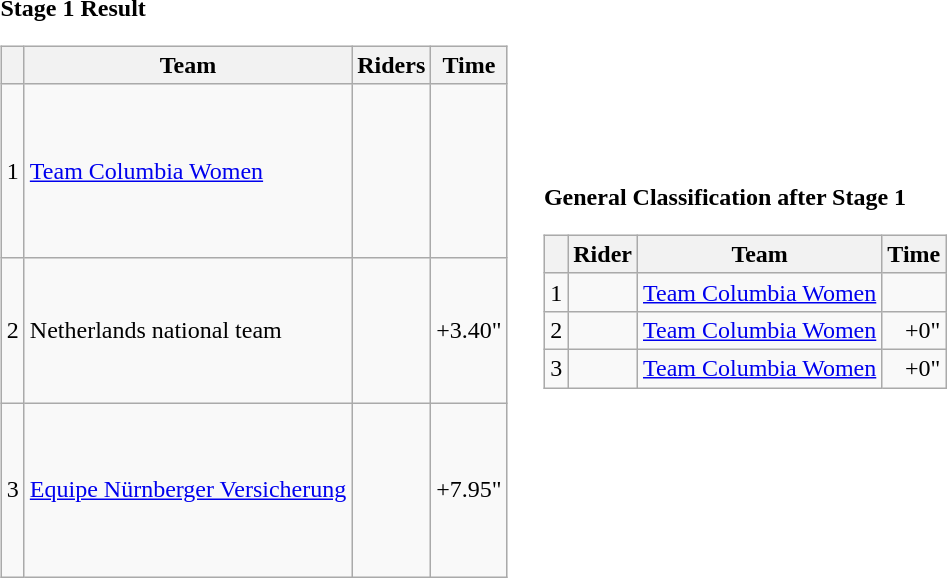<table>
<tr>
<td><strong>Stage 1 Result</strong><br><table class=wikitable>
<tr>
<th></th>
<th>Team</th>
<th>Riders</th>
<th>Time</th>
</tr>
<tr>
<td>1</td>
<td><a href='#'>Team Columbia Women</a></td>
<td><br><br><br> <br> <br><br></td>
<td align=right></td>
</tr>
<tr>
<td>2</td>
<td>Netherlands national team</td>
<td><br><br><br> <br> <br></td>
<td align=right>+3.40"</td>
</tr>
<tr>
<td>3</td>
<td><a href='#'>Equipe Nürnberger Versicherung</a></td>
<td><br><br> <br> <br><br> <br></td>
<td align=right>+7.95"</td>
</tr>
</table>
</td>
<td></td>
<td><strong>General Classification after Stage 1</strong><br><table class="wikitable">
<tr>
<th></th>
<th>Rider</th>
<th>Team</th>
<th>Time</th>
</tr>
<tr>
<td>1</td>
<td></td>
<td><a href='#'>Team Columbia Women</a></td>
<td align=right></td>
</tr>
<tr>
<td>2</td>
<td></td>
<td><a href='#'>Team Columbia Women</a></td>
<td align=right>+0"</td>
</tr>
<tr>
<td>3</td>
<td></td>
<td><a href='#'>Team Columbia Women</a></td>
<td align=right>+0"</td>
</tr>
</table>
</td>
</tr>
</table>
